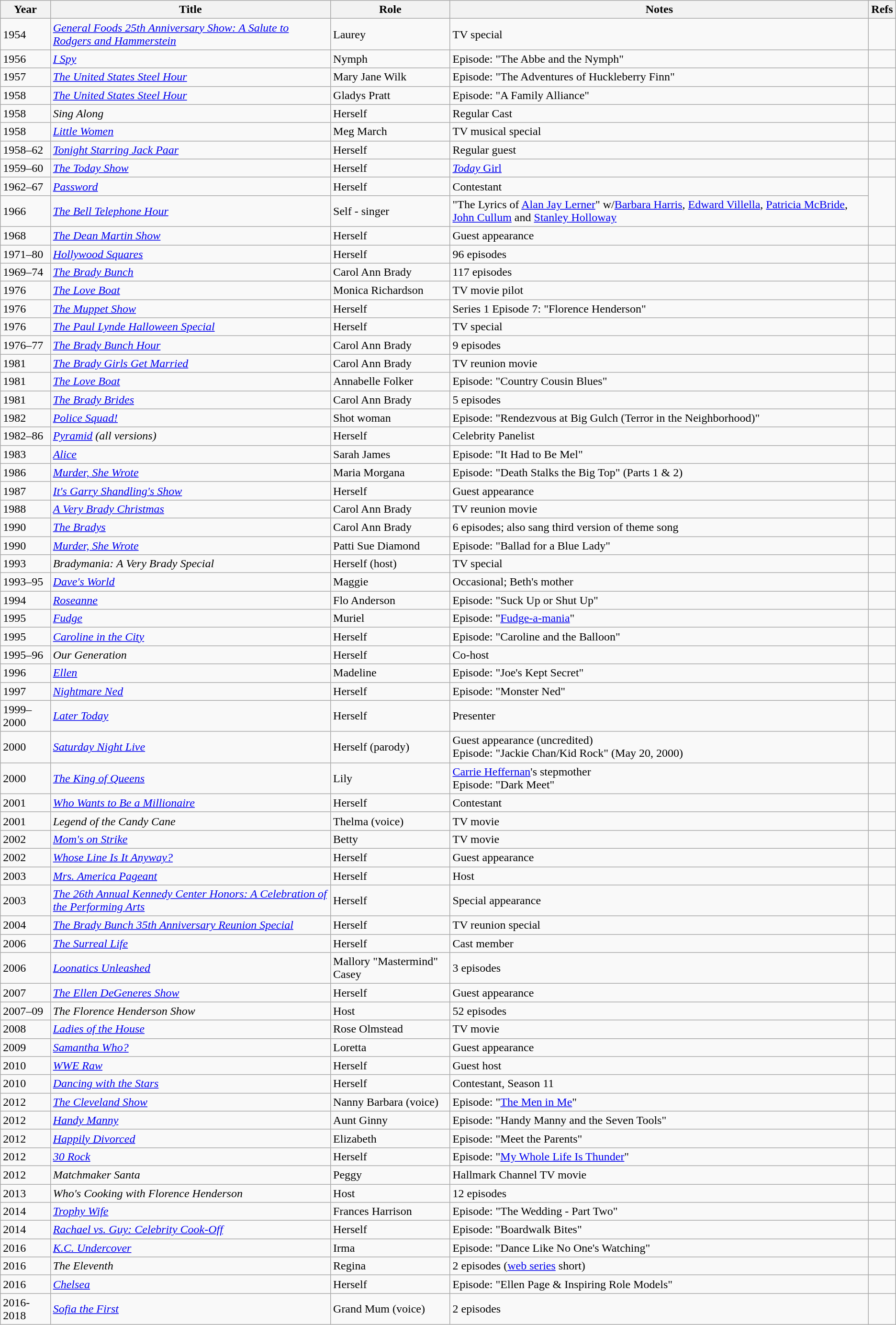<table class="wikitable sortable">
<tr>
<th>Year</th>
<th>Title</th>
<th>Role</th>
<th class="unsortable">Notes</th>
<th class="unsortable">Refs</th>
</tr>
<tr>
<td>1954</td>
<td><em><a href='#'>General Foods 25th Anniversary Show: A Salute to Rodgers and Hammerstein</a></em></td>
<td>Laurey</td>
<td>TV special</td>
<td></td>
</tr>
<tr>
<td>1956</td>
<td><em><a href='#'>I Spy</a></em></td>
<td>Nymph</td>
<td>Episode: "The Abbe and the Nymph"</td>
<td></td>
</tr>
<tr>
<td>1957</td>
<td><em><a href='#'>The United States Steel Hour</a></em></td>
<td>Mary Jane Wilk</td>
<td>Episode: "The Adventures of Huckleberry Finn"</td>
<td></td>
</tr>
<tr>
<td>1958</td>
<td><em><a href='#'>The United States Steel Hour</a></em></td>
<td>Gladys Pratt</td>
<td>Episode: "A Family Alliance"</td>
<td></td>
</tr>
<tr>
<td>1958</td>
<td><em>Sing Along</em></td>
<td>Herself</td>
<td>Regular Cast</td>
<td></td>
</tr>
<tr>
<td>1958</td>
<td><em><a href='#'>Little Women</a></em></td>
<td>Meg March</td>
<td>TV musical special</td>
<td></td>
</tr>
<tr>
<td>1958–62</td>
<td><em><a href='#'>Tonight Starring Jack Paar</a></em></td>
<td>Herself</td>
<td>Regular guest</td>
<td></td>
</tr>
<tr>
<td>1959–60</td>
<td><em><a href='#'>The Today Show</a></em></td>
<td>Herself</td>
<td><a href='#'><em>Today</em> Girl</a></td>
<td></td>
</tr>
<tr>
<td>1962–67</td>
<td><em><a href='#'>Password</a></em></td>
<td>Herself</td>
<td>Contestant</td>
</tr>
<tr>
<td>1966</td>
<td><em><a href='#'>The Bell Telephone Hour</a></em></td>
<td>Self - singer</td>
<td>"The Lyrics of <a href='#'>Alan Jay Lerner</a>" w/<a href='#'>Barbara Harris</a>, <a href='#'>Edward Villella</a>, <a href='#'>Patricia McBride</a>, <a href='#'>John Cullum</a> and <a href='#'>Stanley Holloway</a></td>
</tr>
<tr>
<td>1968</td>
<td><em><a href='#'>The Dean Martin Show</a></em></td>
<td>Herself</td>
<td>Guest appearance</td>
<td></td>
</tr>
<tr>
<td>1971–80</td>
<td><em><a href='#'>Hollywood Squares</a></em></td>
<td>Herself</td>
<td>96 episodes</td>
<td></td>
</tr>
<tr>
<td>1969–74</td>
<td><em><a href='#'>The Brady Bunch</a></em></td>
<td>Carol Ann Brady</td>
<td>117 episodes</td>
<td></td>
</tr>
<tr>
<td>1976</td>
<td><em><a href='#'>The Love Boat</a></em></td>
<td>Monica Richardson</td>
<td>TV movie pilot</td>
<td></td>
</tr>
<tr>
<td>1976</td>
<td><em><a href='#'>The Muppet Show</a></em></td>
<td>Herself</td>
<td>Series 1 Episode 7: "Florence Henderson"</td>
<td></td>
</tr>
<tr>
<td>1976</td>
<td><em><a href='#'>The Paul Lynde Halloween Special</a></em></td>
<td>Herself</td>
<td>TV special</td>
<td></td>
</tr>
<tr>
<td>1976–77</td>
<td><em><a href='#'>The Brady Bunch Hour</a></em></td>
<td>Carol Ann Brady</td>
<td>9 episodes</td>
<td></td>
</tr>
<tr>
<td>1981</td>
<td><em><a href='#'>The Brady Girls Get Married</a></em></td>
<td>Carol Ann Brady</td>
<td>TV reunion movie</td>
<td></td>
</tr>
<tr>
<td>1981</td>
<td><em><a href='#'>The Love Boat</a></em></td>
<td>Annabelle Folker</td>
<td>Episode: "Country Cousin Blues"</td>
<td></td>
</tr>
<tr>
<td>1981</td>
<td><em><a href='#'>The Brady Brides</a></em></td>
<td>Carol Ann Brady</td>
<td>5 episodes</td>
<td></td>
</tr>
<tr>
<td>1982</td>
<td><em><a href='#'>Police Squad!</a></em></td>
<td>Shot woman</td>
<td>Episode: "Rendezvous at Big Gulch (Terror in the Neighborhood)"</td>
<td></td>
</tr>
<tr>
<td>1982–86</td>
<td><em><a href='#'>Pyramid</a> (all versions)</em></td>
<td>Herself</td>
<td>Celebrity Panelist</td>
<td></td>
</tr>
<tr>
<td>1983</td>
<td><em><a href='#'>Alice</a></em></td>
<td>Sarah James</td>
<td>Episode: "It Had to Be Mel"</td>
<td></td>
</tr>
<tr>
<td>1986</td>
<td><em><a href='#'>Murder, She Wrote</a></em></td>
<td>Maria Morgana</td>
<td>Episode: "Death Stalks the Big Top" (Parts 1 & 2)</td>
<td></td>
</tr>
<tr>
<td>1987</td>
<td><em><a href='#'>It's Garry Shandling's Show</a></em></td>
<td>Herself</td>
<td>Guest appearance</td>
<td></td>
</tr>
<tr>
<td>1988</td>
<td><em><a href='#'>A Very Brady Christmas</a></em></td>
<td>Carol Ann Brady</td>
<td>TV reunion movie</td>
<td></td>
</tr>
<tr>
<td>1990</td>
<td><em><a href='#'>The Bradys</a></em></td>
<td>Carol Ann Brady</td>
<td>6 episodes; also sang third version of theme song</td>
<td></td>
</tr>
<tr>
<td>1990</td>
<td><em><a href='#'>Murder, She Wrote</a></em></td>
<td>Patti Sue Diamond</td>
<td>Episode: "Ballad for a Blue Lady"</td>
<td></td>
</tr>
<tr>
<td>1993</td>
<td><em>Bradymania: A Very Brady Special</em></td>
<td>Herself (host)</td>
<td>TV special</td>
</tr>
<tr>
<td>1993–95</td>
<td><em><a href='#'>Dave's World</a></em></td>
<td>Maggie</td>
<td>Occasional; Beth's mother</td>
<td></td>
</tr>
<tr>
<td>1994</td>
<td><em><a href='#'>Roseanne</a></em></td>
<td>Flo Anderson</td>
<td>Episode: "Suck Up or Shut Up"</td>
<td></td>
</tr>
<tr>
<td>1995</td>
<td><em><a href='#'>Fudge</a></em></td>
<td>Muriel</td>
<td>Episode: "<a href='#'>Fudge-a-mania</a>"</td>
<td></td>
</tr>
<tr>
<td>1995</td>
<td><em><a href='#'>Caroline in the City</a></em></td>
<td>Herself</td>
<td>Episode: "Caroline and the Balloon"</td>
<td></td>
</tr>
<tr>
<td>1995–96</td>
<td><em>Our Generation</em></td>
<td>Herself</td>
<td>Co-host</td>
<td></td>
</tr>
<tr>
<td>1996</td>
<td><em><a href='#'>Ellen</a></em></td>
<td>Madeline</td>
<td>Episode: "Joe's Kept Secret"</td>
<td></td>
</tr>
<tr>
<td>1997</td>
<td><em><a href='#'>Nightmare Ned</a></em></td>
<td>Herself</td>
<td>Episode: "Monster Ned"</td>
<td></td>
</tr>
<tr>
<td>1999–2000</td>
<td><em><a href='#'>Later Today</a></em></td>
<td>Herself</td>
<td>Presenter</td>
<td></td>
</tr>
<tr>
<td>2000</td>
<td><em><a href='#'>Saturday Night Live</a></em></td>
<td>Herself (parody)</td>
<td>Guest appearance (uncredited)<br>Episode: "Jackie Chan/Kid Rock" (May 20, 2000)</td>
<td></td>
</tr>
<tr>
<td>2000</td>
<td><em><a href='#'>The King of Queens</a></em></td>
<td>Lily</td>
<td><a href='#'>Carrie Heffernan</a>'s stepmother<br>Episode: "Dark Meet"</td>
<td></td>
</tr>
<tr>
<td>2001</td>
<td><em><a href='#'>Who Wants to Be a Millionaire</a></em></td>
<td>Herself</td>
<td>Contestant</td>
<td></td>
</tr>
<tr>
<td>2001</td>
<td><em>Legend of the Candy Cane</em></td>
<td>Thelma (voice)</td>
<td>TV movie</td>
<td></td>
</tr>
<tr>
<td>2002</td>
<td><em><a href='#'>Mom's on Strike</a></em></td>
<td>Betty</td>
<td>TV movie</td>
<td></td>
</tr>
<tr>
<td>2002</td>
<td><em><a href='#'>Whose Line Is It Anyway?</a></em></td>
<td>Herself</td>
<td>Guest appearance</td>
<td></td>
</tr>
<tr>
<td>2003</td>
<td><em><a href='#'>Mrs. America Pageant</a></em></td>
<td>Herself</td>
<td>Host</td>
<td></td>
</tr>
<tr>
<td>2003</td>
<td><em><a href='#'>The 26th Annual Kennedy Center Honors: A Celebration of the Performing Arts</a></em></td>
<td>Herself</td>
<td>Special appearance</td>
<td></td>
</tr>
<tr>
<td>2004</td>
<td><em><a href='#'>The Brady Bunch 35th Anniversary Reunion Special</a></em></td>
<td>Herself</td>
<td>TV reunion special</td>
<td></td>
</tr>
<tr>
<td>2006</td>
<td><em><a href='#'>The Surreal Life</a></em></td>
<td>Herself</td>
<td>Cast member</td>
<td></td>
</tr>
<tr>
<td>2006</td>
<td><em><a href='#'>Loonatics Unleashed</a></em></td>
<td>Mallory "Mastermind" Casey</td>
<td>3 episodes</td>
<td></td>
</tr>
<tr>
<td>2007</td>
<td><em><a href='#'>The Ellen DeGeneres Show</a></em></td>
<td>Herself</td>
<td>Guest appearance</td>
<td></td>
</tr>
<tr>
<td>2007–09</td>
<td><em>The Florence Henderson Show</em></td>
<td>Host</td>
<td>52 episodes</td>
<td></td>
</tr>
<tr>
<td>2008</td>
<td><em><a href='#'>Ladies of the House</a></em></td>
<td>Rose Olmstead</td>
<td>TV movie</td>
<td></td>
</tr>
<tr>
<td>2009</td>
<td><em><a href='#'>Samantha Who?</a></em></td>
<td>Loretta</td>
<td>Guest appearance</td>
<td></td>
</tr>
<tr>
<td>2010</td>
<td><em><a href='#'>WWE Raw</a></em></td>
<td>Herself</td>
<td>Guest host</td>
<td></td>
</tr>
<tr>
<td>2010</td>
<td><em><a href='#'>Dancing with the Stars</a></em></td>
<td>Herself</td>
<td>Contestant, Season 11</td>
<td></td>
</tr>
<tr>
<td>2012</td>
<td><em><a href='#'>The Cleveland Show</a></em></td>
<td>Nanny Barbara (voice)</td>
<td>Episode: "<a href='#'>The Men in Me</a>"</td>
<td></td>
</tr>
<tr>
<td>2012</td>
<td><em><a href='#'>Handy Manny</a></em></td>
<td>Aunt Ginny</td>
<td>Episode: "Handy Manny and the Seven Tools"</td>
<td></td>
</tr>
<tr>
<td>2012</td>
<td><em><a href='#'>Happily Divorced</a></em></td>
<td>Elizabeth</td>
<td>Episode: "Meet the Parents"</td>
<td></td>
</tr>
<tr>
<td>2012</td>
<td><em><a href='#'>30 Rock</a></em></td>
<td>Herself</td>
<td>Episode: "<a href='#'>My Whole Life Is Thunder</a>"</td>
<td></td>
</tr>
<tr>
<td>2012</td>
<td><em>Matchmaker Santa</em></td>
<td>Peggy</td>
<td>Hallmark Channel TV movie</td>
<td></td>
</tr>
<tr>
<td>2013</td>
<td><em>Who's Cooking with Florence Henderson</em></td>
<td>Host</td>
<td>12 episodes</td>
<td></td>
</tr>
<tr>
<td>2014</td>
<td><em><a href='#'>Trophy Wife</a></em></td>
<td>Frances Harrison</td>
<td>Episode: "The Wedding - Part Two"</td>
<td></td>
</tr>
<tr>
<td>2014</td>
<td><em><a href='#'>Rachael vs. Guy: Celebrity Cook-Off</a></em></td>
<td>Herself</td>
<td>Episode: "Boardwalk Bites"</td>
<td></td>
</tr>
<tr>
<td>2016</td>
<td><em><a href='#'>K.C. Undercover</a></em></td>
<td>Irma</td>
<td>Episode: "Dance Like No One's Watching"</td>
<td></td>
</tr>
<tr>
<td>2016</td>
<td><em>The Eleventh</em></td>
<td>Regina</td>
<td>2 episodes (<a href='#'>web series</a> short)</td>
<td></td>
</tr>
<tr>
<td>2016</td>
<td><em><a href='#'>Chelsea</a></em></td>
<td>Herself</td>
<td>Episode: "Ellen Page & Inspiring Role Models"</td>
<td></td>
</tr>
<tr>
<td>2016-2018</td>
<td><em><a href='#'>Sofia the First</a></em></td>
<td>Grand Mum (voice)</td>
<td>2 episodes</td>
<td></td>
</tr>
</table>
